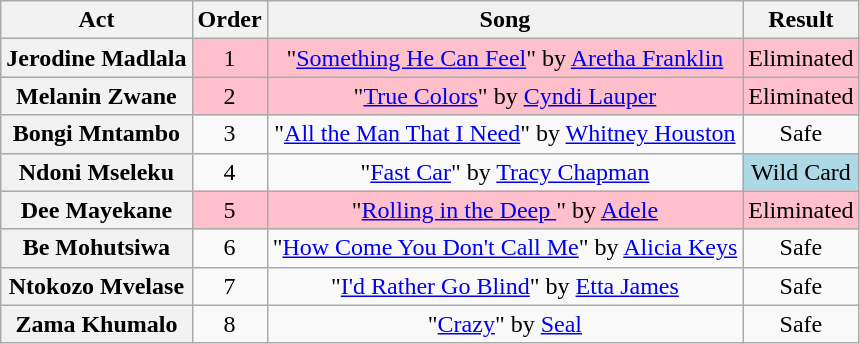<table class="wikitable plainrowheaders" style="text-align:center;">
<tr>
<th scope="col">Act</th>
<th scope="col">Order</th>
<th scope="col">Song</th>
<th scope="col">Result</th>
</tr>
<tr style="background: pink">
<th scope=row>Jerodine Madlala</th>
<td>1</td>
<td>"<a href='#'>Something He Can Feel</a>" by <a href='#'>Aretha Franklin</a></td>
<td>Eliminated</td>
</tr>
<tr style="background: pink">
<th scope=row>Melanin Zwane</th>
<td>2</td>
<td>"<a href='#'>True Colors</a>" by <a href='#'>Cyndi Lauper</a></td>
<td>Eliminated</td>
</tr>
<tr>
<th scope=row>Bongi Mntambo</th>
<td>3</td>
<td>"<a href='#'>All the Man That I Need</a>" by <a href='#'>Whitney Houston</a></td>
<td>Safe</td>
</tr>
<tr>
<th scope=row>Ndoni Mseleku</th>
<td>4</td>
<td>"<a href='#'>Fast Car</a>" by <a href='#'>Tracy Chapman</a></td>
<td style="background: #add8e6">Wild Card</td>
</tr>
<tr style="background: pink">
<th scope=row>Dee Mayekane</th>
<td>5</td>
<td>"<a href='#'>Rolling in the Deep </a>" by <a href='#'>Adele</a></td>
<td>Eliminated</td>
</tr>
<tr>
<th scope=row>Be Mohutsiwa</th>
<td>6</td>
<td>"<a href='#'>How Come You Don't Call Me</a>" by <a href='#'>Alicia Keys</a></td>
<td>Safe</td>
</tr>
<tr>
<th scope=row>Ntokozo Mvelase</th>
<td>7</td>
<td>"<a href='#'>I'd Rather Go Blind</a>" by <a href='#'>Etta James</a></td>
<td>Safe</td>
</tr>
<tr>
<th scope=row>Zama Khumalo</th>
<td>8</td>
<td>"<a href='#'>Crazy</a>" by <a href='#'>Seal</a></td>
<td>Safe</td>
</tr>
</table>
